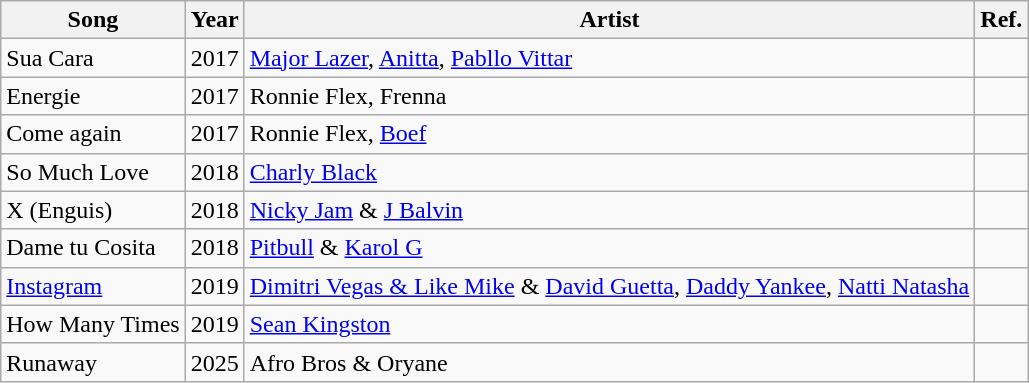<table class="wikitable">
<tr>
<th>Song</th>
<th>Year</th>
<th>Artist</th>
<th>Ref.</th>
</tr>
<tr>
<td>Sua Cara</td>
<td>2017</td>
<td><a href='#'>Major Lazer</a>,  <a href='#'>Anitta</a>, <a href='#'>Pabllo Vittar</a></td>
<td></td>
</tr>
<tr>
<td>Energie</td>
<td>2017</td>
<td>Ronnie Flex, Frenna</td>
<td></td>
</tr>
<tr>
<td>Come again</td>
<td>2017</td>
<td>Ronnie Flex, <a href='#'>Boef</a></td>
<td></td>
</tr>
<tr>
<td>So Much Love</td>
<td>2018</td>
<td><a href='#'>Charly Black</a></td>
<td></td>
</tr>
<tr>
<td>X (Enguis)</td>
<td>2018</td>
<td><a href='#'>Nicky Jam</a> & <a href='#'>J Balvin</a></td>
<td></td>
</tr>
<tr>
<td>Dame tu Cosita</td>
<td>2018</td>
<td><a href='#'>Pitbull</a> & <a href='#'>Karol G</a></td>
<td></td>
</tr>
<tr>
<td><a href='#'>Instagram</a></td>
<td>2019</td>
<td><a href='#'>Dimitri Vegas & Like Mike</a> & <a href='#'>David Guetta</a>,  <a href='#'>Daddy Yankee</a>, <a href='#'>Natti Natasha</a></td>
<td></td>
</tr>
<tr>
<td>How Many Times</td>
<td>2019</td>
<td><a href='#'>Sean Kingston</a></td>
<td></td>
</tr>
<tr>
<td>Runaway</td>
<td>2025</td>
<td>Afro Bros & Oryane</td>
<td></td>
</tr>
</table>
